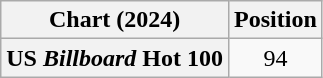<table class="wikitable sortable plainrowheaders" style="text-align:center">
<tr>
<th scope="col">Chart (2024)</th>
<th scope="col">Position</th>
</tr>
<tr>
<th scope="row">US <em>Billboard</em> Hot 100</th>
<td>94</td>
</tr>
</table>
